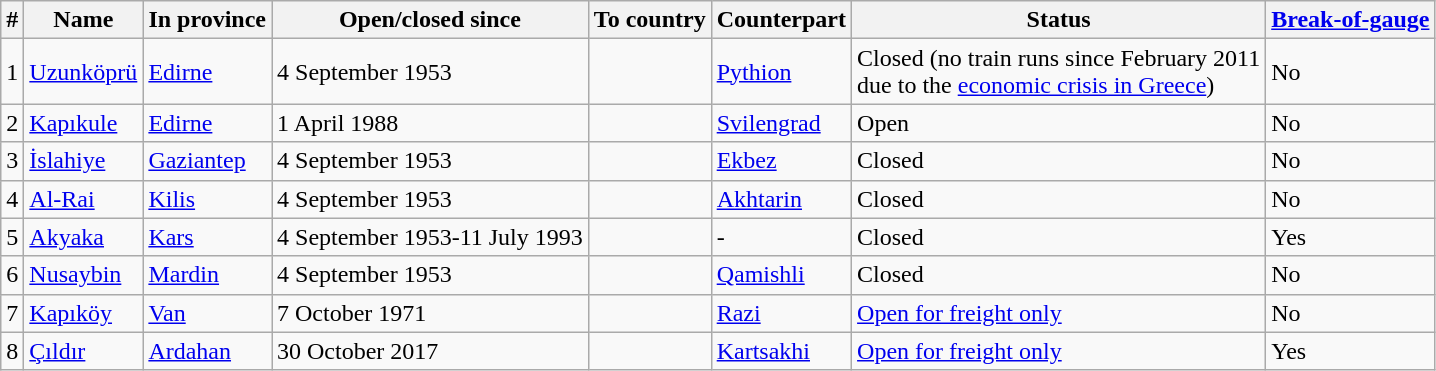<table class="wikitable sortable">
<tr>
<th>#</th>
<th>Name</th>
<th>In province</th>
<th>Open/closed since</th>
<th>To country</th>
<th>Counterpart</th>
<th>Status</th>
<th><a href='#'>Break-of-gauge</a></th>
</tr>
<tr>
<td>1</td>
<td><a href='#'>Uzunköprü</a></td>
<td><a href='#'>Edirne</a></td>
<td>4 September 1953</td>
<td></td>
<td><a href='#'>Pythion</a></td>
<td><span>Closed</span> (no train runs since February 2011<br>due to the <a href='#'>economic crisis in Greece</a>)</td>
<td>No</td>
</tr>
<tr>
<td>2</td>
<td><a href='#'>Kapıkule</a></td>
<td><a href='#'>Edirne</a></td>
<td>1 April 1988</td>
<td></td>
<td><a href='#'>Svilengrad</a></td>
<td><span>Open</span></td>
<td>No</td>
</tr>
<tr>
<td>3</td>
<td><a href='#'>İslahiye</a></td>
<td><a href='#'>Gaziantep</a></td>
<td>4 September 1953</td>
<td></td>
<td><a href='#'>Ekbez</a></td>
<td><span>Closed</span></td>
<td>No</td>
</tr>
<tr>
<td>4</td>
<td><a href='#'>Al-Rai</a></td>
<td><a href='#'>Kilis</a></td>
<td>4 September 1953</td>
<td></td>
<td><a href='#'>Akhtarin</a></td>
<td><span>Closed</span></td>
<td>No</td>
</tr>
<tr>
<td>5</td>
<td><a href='#'>Akyaka</a></td>
<td><a href='#'>Kars</a></td>
<td>4 September 1953-11 July 1993</td>
<td></td>
<td>-</td>
<td><span>Closed</span></td>
<td>Yes</td>
</tr>
<tr>
<td>6</td>
<td><a href='#'>Nusaybin</a></td>
<td><a href='#'>Mardin</a></td>
<td>4 September 1953</td>
<td></td>
<td><a href='#'>Qamishli</a></td>
<td><span>Closed</span></td>
<td>No</td>
</tr>
<tr>
<td>7</td>
<td><a href='#'>Kapıköy</a></td>
<td><a href='#'>Van</a></td>
<td>7 October 1971</td>
<td></td>
<td><a href='#'>Razi</a></td>
<td><span><a href='#'>Open for freight only</a></span></td>
<td>No</td>
</tr>
<tr>
<td>8</td>
<td><a href='#'>Çıldır</a></td>
<td><a href='#'>Ardahan</a></td>
<td>30 October 2017</td>
<td></td>
<td><a href='#'>Kartsakhi</a></td>
<td><span><a href='#'>Open for freight only</a></span></td>
<td>Yes</td>
</tr>
</table>
